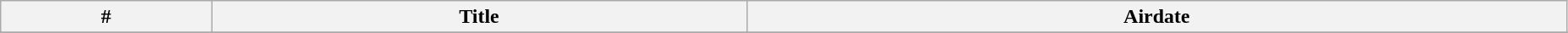<table class="wikitable" width="98%">
<tr>
<th>#</th>
<th>Title</th>
<th>Airdate</th>
</tr>
<tr>
</tr>
</table>
